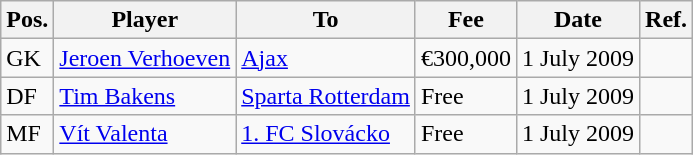<table class="wikitable">
<tr>
<th>Pos.</th>
<th>Player</th>
<th>To</th>
<th>Fee</th>
<th>Date</th>
<th>Ref.</th>
</tr>
<tr>
<td>GK</td>
<td> <a href='#'>Jeroen Verhoeven</a></td>
<td> <a href='#'>Ajax</a></td>
<td>€300,000</td>
<td>1 July 2009</td>
<td></td>
</tr>
<tr>
<td>DF</td>
<td> <a href='#'>Tim Bakens</a></td>
<td> <a href='#'>Sparta Rotterdam</a></td>
<td>Free</td>
<td>1 July 2009</td>
<td></td>
</tr>
<tr>
<td>MF</td>
<td> <a href='#'>Vít Valenta</a></td>
<td> <a href='#'>1. FC Slovácko</a></td>
<td>Free</td>
<td>1 July 2009</td>
<td></td>
</tr>
</table>
